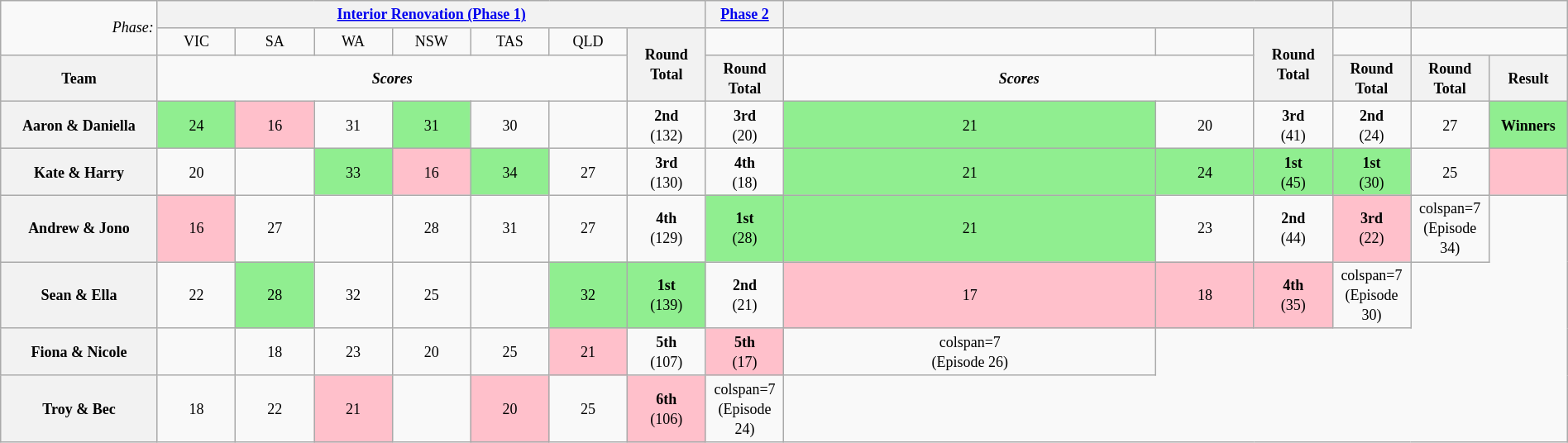<table class="wikitable" style="text-align: center; font-size: 9pt; line-height:16px; width:100%">
<tr>
<td style="width:10%; text-align:right;" rowspan="2"><em>Phase:</em></td>
<th colspan="7"><a href='#'>Interior Renovation (Phase 1)</a></th>
<th><a href='#'>Phase 2</a></th>
<th colspan="3"></th>
<th></th>
<th colspan="2"></th>
</tr>
<tr>
<td style="width:5%;">VIC</td>
<td style="width:5%;">SA</td>
<td style="width:5%;">WA</td>
<td style="width:5%;">NSW</td>
<td style="width:5%;">TAS</td>
<td style="width:5%;">QLD</td>
<th rowspan="2" style="width:5%;">Round Total </th>
<td></td>
<td></td>
<td></td>
<th rowspan="2" style="width:5%;">Round Total </th>
<td></td>
<td colspan="2" style="width:5%;"></td>
</tr>
<tr>
<th>Team</th>
<td colspan="6"><strong><em>Scores</em></strong></td>
<th style="width:5%;">Round Total </th>
<td colspan="2"><strong><em>Scores</em></strong></td>
<th style="width:5%;">Round Total </th>
<th style="width:5%;">Round Total </th>
<th style="width:5%;">Result</th>
</tr>
<tr>
<th style="font-size: 9pt">Aaron & Daniella</th>
<td style="background:lightgreen">24</td>
<td style="background:pink">16</td>
<td>31</td>
<td style="background:lightgreen">31</td>
<td>30</td>
<td></td>
<td><strong>2nd</strong><br>(132)</td>
<td><strong>3rd</strong><br>(20)</td>
<td style="background:lightgreen">21</td>
<td>20</td>
<td><strong>3rd</strong><br>(41)</td>
<td><strong>2nd</strong><br>(24)</td>
<td>27</td>
<td style="background:lightgreen"><strong>Winners</strong></td>
</tr>
<tr>
<th style="font-size: 9pt">Kate & Harry</th>
<td>20</td>
<td></td>
<td style="background:lightgreen">33</td>
<td style="background:pink">16</td>
<td style="background:lightgreen">34</td>
<td>27</td>
<td><strong>3rd</strong><br>(130)</td>
<td><strong>4th</strong><br>(18)</td>
<td style="background:lightgreen">21</td>
<td style="background:lightgreen">24</td>
<td style="background:lightgreen"><strong>1st</strong><br>(45)</td>
<td style="background:lightgreen"><strong>1st</strong><br>(30)</td>
<td>25</td>
<td style="background:pink"></td>
</tr>
<tr>
<th style="font-size: 9pt">Andrew & Jono</th>
<td style="background:pink">16</td>
<td>27</td>
<td></td>
<td>28</td>
<td>31</td>
<td>27</td>
<td><strong>4th</strong><br>(129)</td>
<td style="background:lightgreen"><strong>1st</strong><br>(28)</td>
<td style="background:lightgreen">21</td>
<td>23</td>
<td><strong>2nd</strong><br>(44)</td>
<td style="background:pink"><strong>3rd</strong><br>(22)</td>
<td>colspan=7 <br>(Episode 34)</td>
</tr>
<tr>
<th style="font-size: 9pt">Sean & Ella</th>
<td>22</td>
<td style="background:lightgreen">28</td>
<td>32</td>
<td>25</td>
<td></td>
<td style="background:lightgreen">32</td>
<td style="background:lightgreen"><strong>1st</strong><br>(139)</td>
<td><strong>2nd</strong><br>(21)</td>
<td style="background:pink">17</td>
<td style="background:pink">18</td>
<td style="background:pink"><strong>4th</strong><br>(35)</td>
<td>colspan=7 <br>(Episode 30)</td>
</tr>
<tr>
<th style="font-size: 9pt">Fiona & Nicole</th>
<td></td>
<td>18</td>
<td>23</td>
<td>20</td>
<td>25</td>
<td style="background:pink">21</td>
<td><strong>5th</strong><br>(107)</td>
<td style="background:pink"><strong>5th</strong><br>(17)</td>
<td>colspan=7 <br>(Episode 26)</td>
</tr>
<tr>
<th style="font-size: 9pt">Troy & Bec</th>
<td>18</td>
<td>22</td>
<td style="background:pink">21</td>
<td></td>
<td style="background:pink">20</td>
<td>25</td>
<td style="background:pink"><strong>6th</strong><br>(106)</td>
<td>colspan=7 <br>(Episode 24)</td>
</tr>
</table>
